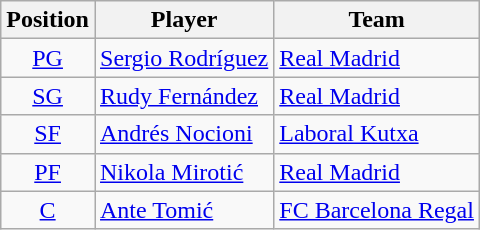<table class="wikitable sortable" style="text-align: center">
<tr>
<th align="center">Position</th>
<th align="center">Player</th>
<th align="center">Team</th>
</tr>
<tr>
<td><a href='#'>PG</a></td>
<td align="left"> <a href='#'>Sergio Rodríguez</a></td>
<td align="left"><a href='#'>Real Madrid</a></td>
</tr>
<tr>
<td><a href='#'>SG</a></td>
<td align="left"> <a href='#'>Rudy Fernández</a></td>
<td align="left"><a href='#'>Real Madrid</a></td>
</tr>
<tr>
<td><a href='#'>SF</a></td>
<td align="left"> <a href='#'>Andrés Nocioni</a></td>
<td align="left"><a href='#'>Laboral Kutxa</a></td>
</tr>
<tr>
<td><a href='#'>PF</a></td>
<td align="left"> <a href='#'>Nikola Mirotić</a></td>
<td align="left"><a href='#'>Real Madrid</a></td>
</tr>
<tr>
<td><a href='#'>C</a></td>
<td align="left"> <a href='#'>Ante Tomić</a></td>
<td align="left"><a href='#'>FC Barcelona Regal</a></td>
</tr>
</table>
